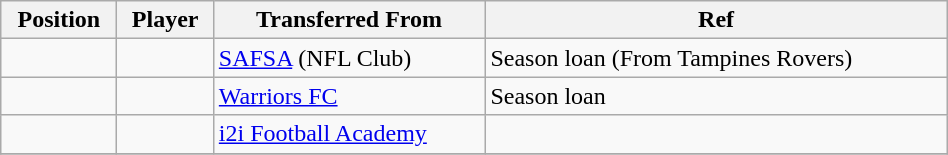<table class="wikitable sortable" style="width:50%; text-align:center; font-size:100%; text-align:left;">
<tr>
<th><strong>Position</strong></th>
<th><strong>Player</strong></th>
<th><strong>Transferred From</strong></th>
<th><strong>Ref</strong></th>
</tr>
<tr>
<td></td>
<td></td>
<td> <a href='#'>SAFSA</a> (NFL Club)</td>
<td>Season loan (From Tampines Rovers)</td>
</tr>
<tr>
<td></td>
<td></td>
<td> <a href='#'>Warriors FC</a></td>
<td>Season loan</td>
</tr>
<tr>
<td></td>
<td></td>
<td> <a href='#'>i2i Football Academy</a></td>
<td></td>
</tr>
<tr>
</tr>
</table>
